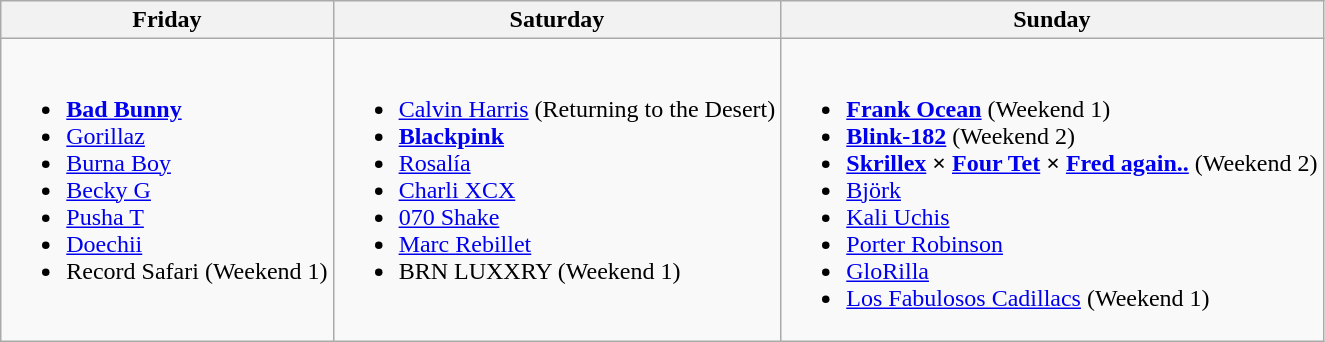<table class="wikitable">
<tr>
<th>Friday</th>
<th>Saturday</th>
<th>Sunday</th>
</tr>
<tr valign="top">
<td><br><ul><li><strong><a href='#'>Bad Bunny</a></strong></li><li><a href='#'>Gorillaz</a></li><li><a href='#'>Burna Boy</a></li><li><a href='#'>Becky G</a></li><li><a href='#'>Pusha T</a></li><li><a href='#'>Doechii</a></li><li>Record Safari (Weekend 1)</li></ul></td>
<td><br><ul><li><a href='#'>Calvin Harris</a> (Returning to the Desert)</li><li><strong><a href='#'>Blackpink</a></strong></li><li><a href='#'>Rosalía</a></li><li><a href='#'>Charli XCX</a></li><li><a href='#'>070 Shake</a></li><li><a href='#'>Marc Rebillet</a></li><li>BRN LUXXRY (Weekend 1)</li></ul></td>
<td><br><ul><li><strong><a href='#'>Frank Ocean</a></strong> (Weekend 1)</li><li><strong><a href='#'>Blink-182</a></strong> (Weekend 2)</li><li><strong><a href='#'>Skrillex</a> × <a href='#'>Four Tet</a> × <a href='#'>Fred again..</a></strong> (Weekend 2)</li><li><a href='#'>Björk</a></li><li><a href='#'>Kali Uchis</a></li><li><a href='#'>Porter Robinson</a></li><li><a href='#'>GloRilla</a></li><li><a href='#'>Los Fabulosos Cadillacs</a> (Weekend 1)</li></ul></td>
</tr>
</table>
